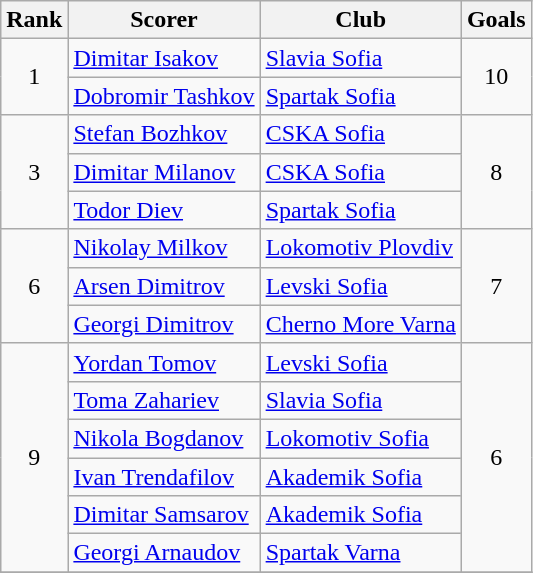<table class="wikitable" style="text-align:center">
<tr>
<th>Rank</th>
<th>Scorer</th>
<th>Club</th>
<th>Goals</th>
</tr>
<tr>
<td rowspan="2">1</td>
<td align="left"> <a href='#'>Dimitar Isakov</a></td>
<td align="left"><a href='#'>Slavia Sofia</a></td>
<td rowspan="2">10</td>
</tr>
<tr>
<td align="left"> <a href='#'>Dobromir Tashkov</a></td>
<td align="left"><a href='#'>Spartak Sofia</a></td>
</tr>
<tr>
<td rowspan="3">3</td>
<td align="left"> <a href='#'>Stefan Bozhkov</a></td>
<td align="left"><a href='#'>CSKA Sofia</a></td>
<td rowspan="3">8</td>
</tr>
<tr>
<td align="left"> <a href='#'>Dimitar Milanov</a></td>
<td align="left"><a href='#'>CSKA Sofia</a></td>
</tr>
<tr>
<td align="left"> <a href='#'>Todor Diev</a></td>
<td align="left"><a href='#'>Spartak Sofia</a></td>
</tr>
<tr>
<td rowspan="3">6</td>
<td align="left"> <a href='#'>Nikolay Milkov</a></td>
<td align="left"><a href='#'>Lokomotiv Plovdiv</a></td>
<td rowspan="3">7</td>
</tr>
<tr>
<td align="left"> <a href='#'>Arsen Dimitrov</a></td>
<td align="left"><a href='#'>Levski Sofia</a></td>
</tr>
<tr>
<td align="left"> <a href='#'>Georgi Dimitrov</a></td>
<td align="left"><a href='#'>Cherno More Varna</a></td>
</tr>
<tr>
<td rowspan="6">9</td>
<td align="left"> <a href='#'>Yordan Tomov</a></td>
<td align="left"><a href='#'>Levski Sofia</a></td>
<td rowspan="6">6</td>
</tr>
<tr>
<td align="left"> <a href='#'>Toma Zahariev</a></td>
<td align="left"><a href='#'>Slavia Sofia</a></td>
</tr>
<tr>
<td align="left"> <a href='#'>Nikola Bogdanov</a></td>
<td align="left"><a href='#'>Lokomotiv Sofia</a></td>
</tr>
<tr>
<td align="left"> <a href='#'>Ivan Trendafilov</a></td>
<td align="left"><a href='#'>Akademik Sofia</a></td>
</tr>
<tr>
<td align="left"> <a href='#'>Dimitar Samsarov</a></td>
<td align="left"><a href='#'>Akademik Sofia</a></td>
</tr>
<tr>
<td align="left"> <a href='#'>Georgi Arnaudov</a></td>
<td align="left"><a href='#'>Spartak Varna</a></td>
</tr>
<tr>
</tr>
</table>
